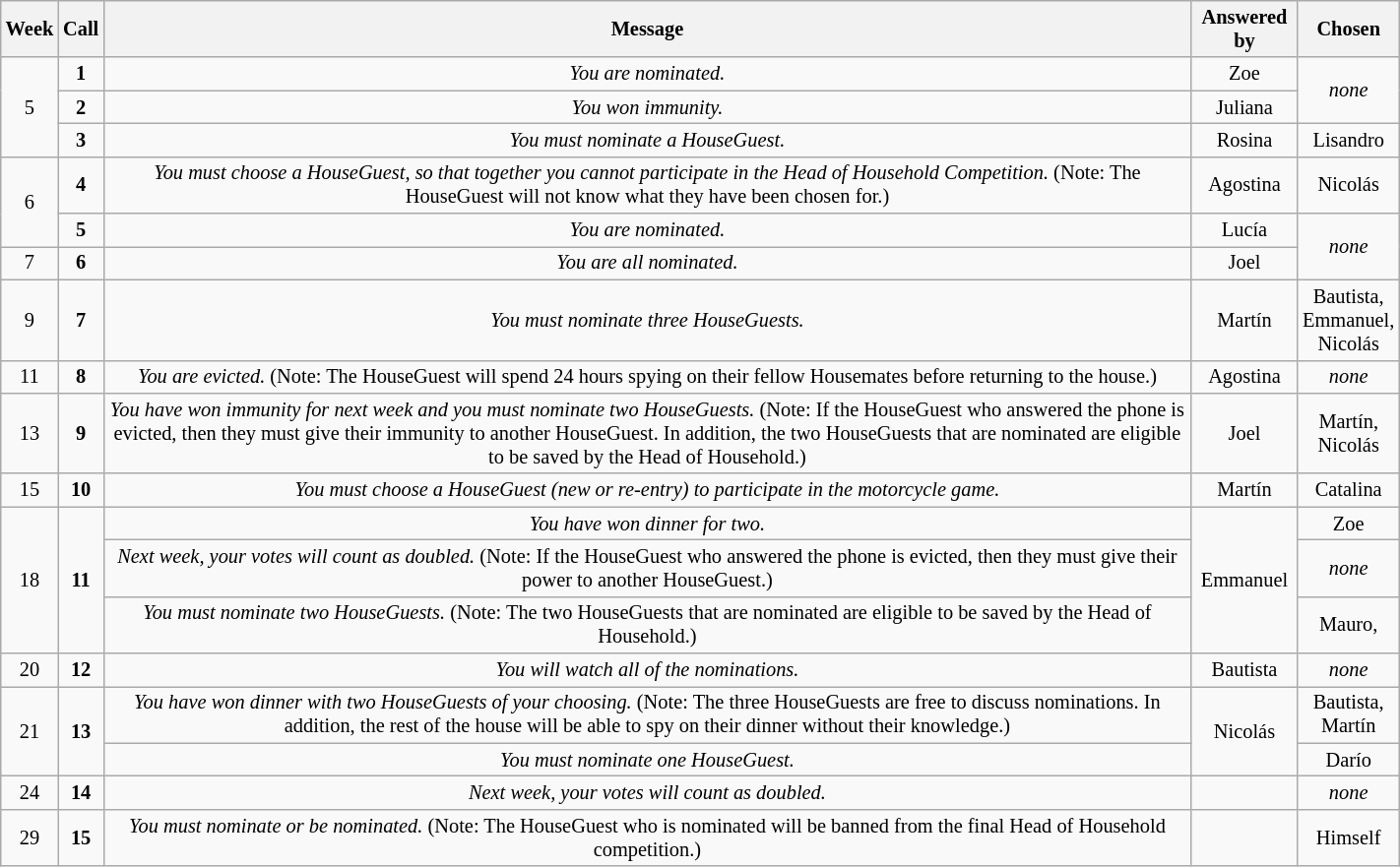<table class="wikitable" style="font-size:85%; text-align: center; width: 75%">
<tr>
<th>Week</th>
<th>Call</th>
<th>Message</th>
<th>Answered by</th>
<th>Chosen</th>
</tr>
<tr>
<td rowspan="3">5</td>
<td><strong>1</strong></td>
<td><em>You are nominated.</em></td>
<td>Zoe</td>
<td rowspan="2"><em>none</em></td>
</tr>
<tr>
<td><strong>2</strong></td>
<td><em>You won immunity.</em></td>
<td>Juliana</td>
</tr>
<tr>
<td><strong>3</strong></td>
<td><em>You must nominate a HouseGuest.</em></td>
<td>Rosina</td>
<td>Lisandro</td>
</tr>
<tr>
<td rowspan="2">6</td>
<td><strong>4</strong></td>
<td><em>You must choose a HouseGuest, so that together you cannot participate in the Head of Household Competition.</em> (Note: The HouseGuest will not know what they have been chosen for.)</td>
<td>Agostina</td>
<td>Nicolás</td>
</tr>
<tr>
<td><strong>5</strong></td>
<td><em>You are nominated.</em></td>
<td>Lucía</td>
<td rowspan="2"><em>none</em></td>
</tr>
<tr>
<td rowspan="1">7</td>
<td><strong>6</strong></td>
<td><em>You are all nominated.</em></td>
<td>Joel</td>
</tr>
<tr>
<td>9</td>
<td><strong>7</strong></td>
<td><em>You must nominate three HouseGuests.</em></td>
<td>Martín</td>
<td>Bautista,<br>Emmanuel,<br>Nicolás</td>
</tr>
<tr>
<td>11</td>
<td><strong>8</strong></td>
<td><em>You are evicted.</em> (Note: The HouseGuest will spend 24 hours spying on their fellow Housemates before returning to the house.)</td>
<td>Agostina</td>
<td><em>none</em></td>
</tr>
<tr>
<td>13</td>
<td><strong>9</strong></td>
<td><em>You have won immunity for next week and you must nominate two HouseGuests.</em> (Note: If the HouseGuest who answered the phone is evicted, then they must give their immunity to another HouseGuest. In addition, the two HouseGuests that are nominated are eligible to be saved by the Head of Household.)</td>
<td>Joel</td>
<td>Martín,<br>Nicolás</td>
</tr>
<tr>
<td>15</td>
<td><strong>10</strong></td>
<td><em>You must choose a HouseGuest (new or re-entry) to participate in the motorcycle game.</em></td>
<td>Martín</td>
<td>Catalina</td>
</tr>
<tr>
<td rowspan="3">18</td>
<td rowspan="3"><strong>11</strong></td>
<td><em>You have won dinner for two.</em></td>
<td rowspan="3">Emmanuel</td>
<td>Zoe</td>
</tr>
<tr>
<td><em>Next week, your votes will count as doubled.</em> (Note: If the HouseGuest who answered the phone is evicted, then they must give their power to another HouseGuest.)</td>
<td><em>none</em></td>
</tr>
<tr>
<td><em>You must nominate two HouseGuests.</em> (Note: The two HouseGuests that are nominated are eligible to be saved by the Head of Household.)</td>
<td>Mauro,<br></td>
</tr>
<tr>
<td>20</td>
<td><strong>12</strong></td>
<td><em>You will watch all of the nominations.</em></td>
<td>Bautista</td>
<td><em>none</em></td>
</tr>
<tr>
<td rowspan="2">21</td>
<td rowspan="2"><strong>13</strong></td>
<td><em>You have won dinner with two HouseGuests of your choosing.</em> (Note: The three HouseGuests are free to discuss nominations. In addition, the rest of the house will be able to spy on their dinner without their knowledge.)</td>
<td rowspan="2">Nicolás</td>
<td>Bautista,<br>Martín</td>
</tr>
<tr>
<td><em>You must nominate one HouseGuest.</em></td>
<td>Darío</td>
</tr>
<tr>
<td>24</td>
<td><strong>14</strong></td>
<td><em>Next week, your votes will count as doubled.</em></td>
<td></td>
<td><em>none</em></td>
</tr>
<tr>
<td>29</td>
<td><strong>15</strong></td>
<td><em>You must nominate or be nominated.</em> (Note: The HouseGuest who is nominated will be banned from the final Head of Household competition.)</td>
<td></td>
<td>Himself</td>
</tr>
</table>
